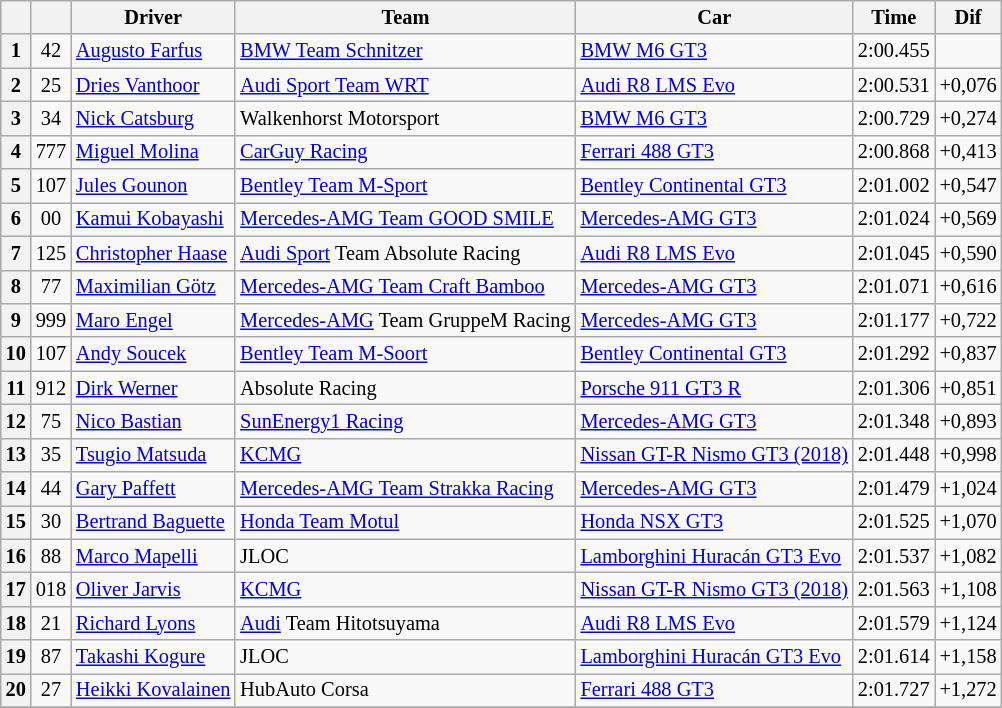<table class="wikitable" style="font-size: 85%;">
<tr>
<th></th>
<th></th>
<th>Driver</th>
<th>Team</th>
<th>Car</th>
<th>Time</th>
<th>Dif</th>
</tr>
<tr>
<th>1</th>
<td align="center">42</td>
<td> <a href='#'>Augusto Farfus</a></td>
<td><a href='#'>BMW Team Schnitzer</a></td>
<td><a href='#'>BMW M6 GT3</a></td>
<td align="center">2:00.455</td>
<td></td>
</tr>
<tr>
<th>2</th>
<td align="center">25</td>
<td> <a href='#'>Dries Vanthoor</a></td>
<td><a href='#'>Audi Sport Team WRT</a></td>
<td><a href='#'>Audi R8 LMS Evo</a></td>
<td align="center">2:00.531</td>
<td>+0,076</td>
</tr>
<tr>
<th>3</th>
<td align="center">34</td>
<td> <a href='#'>Nick Catsburg</a></td>
<td>Walkenhorst Motorsport</td>
<td><a href='#'>BMW M6 GT3</a></td>
<td align="center">2:00.729</td>
<td>+0,274</td>
</tr>
<tr>
<th>4</th>
<td align="center">777</td>
<td> <a href='#'>Miguel Molina</a></td>
<td><a href='#'>CarGuy Racing</a></td>
<td><a href='#'>Ferrari 488 GT3</a></td>
<td align="center">2:00.868</td>
<td>+0,413</td>
</tr>
<tr>
<th>5</th>
<td align="center">107</td>
<td> <a href='#'>Jules Gounon</a></td>
<td><a href='#'>Bentley Team M-Sport</a></td>
<td><a href='#'>Bentley Continental GT3</a></td>
<td align="center">2:01.002</td>
<td>+0,547</td>
</tr>
<tr>
<th>6</th>
<td align="center">00</td>
<td> <a href='#'>Kamui Kobayashi</a></td>
<td><a href='#'>Mercedes-AMG Team GOOD SMILE</a></td>
<td><a href='#'>Mercedes-AMG GT3</a></td>
<td align="center">2:01.024</td>
<td>+0,569</td>
</tr>
<tr>
<th>7</th>
<td align="center">125</td>
<td> <a href='#'>Christopher Haase</a></td>
<td><a href='#'>Audi Sport</a> Team Absolute Racing</td>
<td><a href='#'>Audi R8 LMS Evo</a></td>
<td align="center">2:01.045</td>
<td>+0,590</td>
</tr>
<tr>
<th>8</th>
<td align="center">77</td>
<td>  <a href='#'>Maximilian Götz</a></td>
<td><a href='#'>Mercedes-AMG Team Craft Bamboo</a></td>
<td><a href='#'>Mercedes-AMG GT3</a></td>
<td align="center">2:01.071</td>
<td>+0,616</td>
</tr>
<tr>
<th>9</th>
<td align="center">999</td>
<td> <a href='#'>Maro Engel</a></td>
<td><a href='#'>Mercedes-AMG</a> Team GruppeM Racing</td>
<td><a href='#'>Mercedes-AMG GT3</a></td>
<td align="center">2:01.177</td>
<td>+0,722</td>
</tr>
<tr>
<th>10</th>
<td align="center">107</td>
<td> <a href='#'>Andy Soucek</a></td>
<td><a href='#'>Bentley Team M-Soort</a></td>
<td><a href='#'>Bentley Continental GT3</a></td>
<td align="center">2:01.292</td>
<td>+0,837</td>
</tr>
<tr>
<th>11</th>
<td align="center">912</td>
<td> <a href='#'>Dirk Werner</a></td>
<td>Absolute Racing</td>
<td><a href='#'>Porsche 911 GT3 R</a></td>
<td align="center">2:01.306</td>
<td>+0,851</td>
</tr>
<tr>
<th>12</th>
<td align="center">75</td>
<td> <a href='#'>Nico Bastian</a></td>
<td><a href='#'>SunEnergy1 Racing</a></td>
<td><a href='#'>Mercedes-AMG GT3</a></td>
<td align="center">2:01.348</td>
<td>+0,893</td>
</tr>
<tr>
<th>13</th>
<td align="center">35</td>
<td> <a href='#'>Tsugio Matsuda</a></td>
<td><a href='#'>KCMG</a></td>
<td><a href='#'>Nissan GT-R Nismo GT3 (2018)</a></td>
<td align="center">2:01.448</td>
<td>+0,998</td>
</tr>
<tr>
<th>14</th>
<td align="center">44</td>
<td> <a href='#'>Gary Paffett</a></td>
<td><a href='#'>Mercedes-AMG Team Strakka Racing</a></td>
<td><a href='#'>Mercedes-AMG GT3</a></td>
<td align="center">2:01.479</td>
<td>+1,024</td>
</tr>
<tr>
<th>15</th>
<td align="center">30</td>
<td> <a href='#'>Bertrand Baguette</a></td>
<td><a href='#'>Honda Team Motul</a></td>
<td><a href='#'>Honda NSX GT3</a></td>
<td align="center">2:01.525</td>
<td>+1,070</td>
</tr>
<tr>
<th>16</th>
<td align="center">88</td>
<td> <a href='#'>Marco Mapelli</a></td>
<td>JLOC</td>
<td><a href='#'>Lamborghini Huracán GT3 Evo</a></td>
<td align="center">2:01.537</td>
<td>+1,082</td>
</tr>
<tr>
<th>17</th>
<td align="center">018</td>
<td> <a href='#'>Oliver Jarvis</a></td>
<td><a href='#'>KCMG</a></td>
<td><a href='#'>Nissan GT-R Nismo GT3 (2018)</a></td>
<td align="center">2:01.563</td>
<td>+1,108</td>
</tr>
<tr>
<th>18</th>
<td align="center">21</td>
<td> <a href='#'>Richard Lyons</a></td>
<td><a href='#'>Audi</a> Team Hitotsuyama</td>
<td><a href='#'>Audi R8 LMS Evo</a></td>
<td align="center">2:01.579</td>
<td>+1,124</td>
</tr>
<tr>
<th>19</th>
<td align="center">87</td>
<td> <a href='#'>Takashi Kogure</a></td>
<td>JLOC</td>
<td><a href='#'>Lamborghini Huracán GT3 Evo</a></td>
<td align="center">2:01.614</td>
<td>+1,158</td>
</tr>
<tr>
<th>20</th>
<td align="center">27</td>
<td> <a href='#'>Heikki Kovalainen</a></td>
<td>HubAuto Corsa</td>
<td><a href='#'>Ferrari 488 GT3</a></td>
<td align="center">2:01.727</td>
<td>+1,272</td>
</tr>
<tr>
</tr>
</table>
